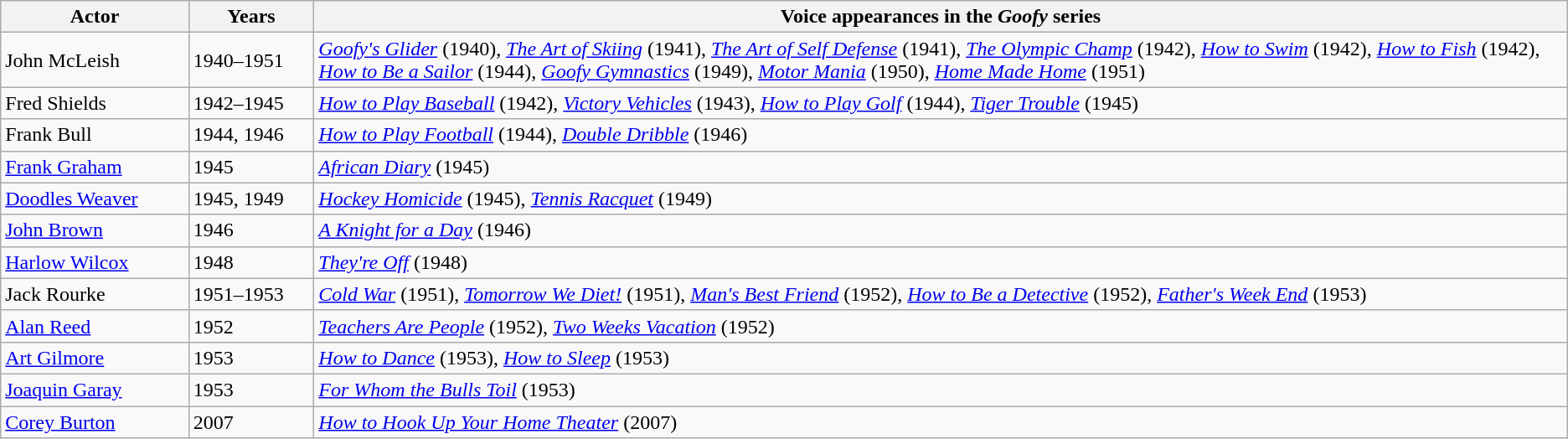<table class="wikitable">
<tr>
<th style="width:12%;">Actor</th>
<th style="width:8%;">Years</th>
<th style="width:80%;">Voice appearances in the <em>Goofy</em> series</th>
</tr>
<tr>
<td>John McLeish</td>
<td>1940–1951</td>
<td><em><a href='#'>Goofy's Glider</a></em> (1940), <em><a href='#'>The Art of Skiing</a></em> (1941), <em><a href='#'>The Art of Self Defense</a></em> (1941), <em><a href='#'>The Olympic Champ</a></em> (1942), <em><a href='#'>How to Swim</a></em> (1942), <em><a href='#'>How to Fish</a></em> (1942), <em><a href='#'>How to Be a Sailor</a></em> (1944), <em><a href='#'>Goofy Gymnastics</a></em> (1949), <em><a href='#'>Motor Mania</a></em> (1950), <em><a href='#'>Home Made Home</a></em> (1951)</td>
</tr>
<tr>
<td>Fred Shields</td>
<td>1942–1945</td>
<td><em><a href='#'>How to Play Baseball</a></em> (1942), <em><a href='#'>Victory Vehicles</a></em> (1943), <em><a href='#'>How to Play Golf</a></em> (1944), <em><a href='#'>Tiger Trouble</a></em> (1945)</td>
</tr>
<tr>
<td>Frank Bull</td>
<td>1944, 1946</td>
<td><em><a href='#'>How to Play Football</a></em> (1944), <em><a href='#'>Double Dribble</a></em> (1946)</td>
</tr>
<tr>
<td><a href='#'>Frank Graham</a></td>
<td>1945</td>
<td><em><a href='#'>African Diary</a></em> (1945)</td>
</tr>
<tr>
<td><a href='#'>Doodles Weaver</a></td>
<td>1945, 1949</td>
<td><em><a href='#'>Hockey Homicide</a></em> (1945), <em><a href='#'>Tennis Racquet</a></em> (1949)</td>
</tr>
<tr>
<td><a href='#'>John Brown</a></td>
<td>1946</td>
<td><em><a href='#'>A Knight for a Day</a></em> (1946)</td>
</tr>
<tr>
<td><a href='#'>Harlow Wilcox</a></td>
<td>1948</td>
<td><em><a href='#'>They're Off</a></em> (1948)</td>
</tr>
<tr>
<td>Jack Rourke</td>
<td>1951–1953</td>
<td><em><a href='#'>Cold War</a></em> (1951), <em><a href='#'>Tomorrow We Diet!</a></em> (1951), <em><a href='#'>Man's Best Friend</a></em> (1952), <em><a href='#'>How to Be a Detective</a></em> (1952), <em><a href='#'>Father's Week End</a></em> (1953)</td>
</tr>
<tr>
<td><a href='#'>Alan Reed</a></td>
<td>1952</td>
<td><em><a href='#'>Teachers Are People</a></em> (1952), <em><a href='#'>Two Weeks Vacation</a></em> (1952)</td>
</tr>
<tr>
<td><a href='#'>Art Gilmore</a></td>
<td>1953</td>
<td><em><a href='#'>How to Dance</a></em> (1953), <em><a href='#'>How to Sleep</a></em> (1953)</td>
</tr>
<tr>
<td><a href='#'>Joaquin Garay</a></td>
<td>1953</td>
<td><em><a href='#'>For Whom the Bulls Toil</a></em> (1953)</td>
</tr>
<tr>
<td><a href='#'>Corey Burton</a></td>
<td>2007</td>
<td><em><a href='#'>How to Hook Up Your Home Theater</a></em> (2007)</td>
</tr>
</table>
